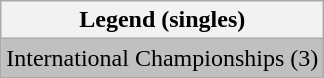<table class="wikitable">
<tr>
<th>Legend (singles)</th>
</tr>
<tr bgcolor="silver">
<td>International Championships (3)</td>
</tr>
</table>
